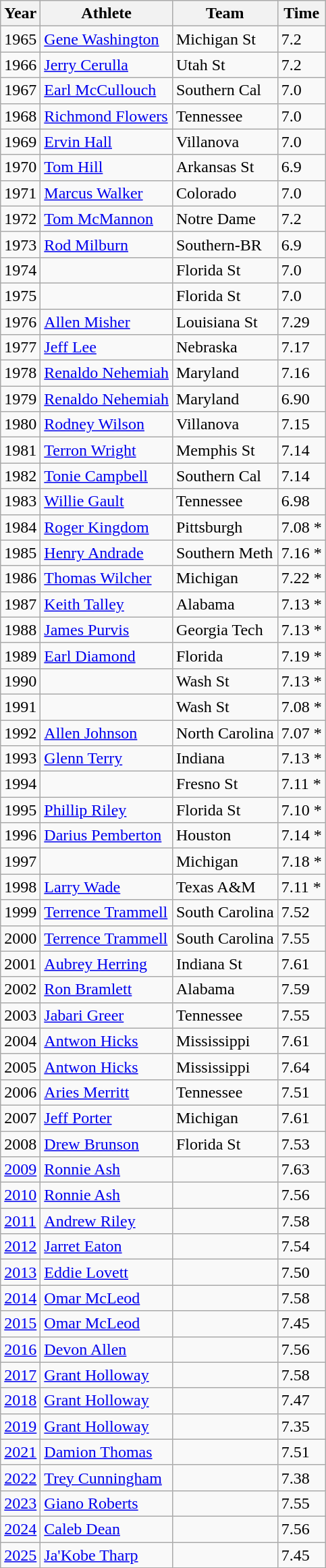<table class="wikitable sortable">
<tr>
<th>Year</th>
<th>Athlete</th>
<th>Team</th>
<th>Time</th>
</tr>
<tr>
<td>1965</td>
<td><a href='#'>Gene Washington</a></td>
<td>Michigan St</td>
<td>7.2 </td>
</tr>
<tr>
<td>1966</td>
<td><a href='#'>Jerry Cerulla</a></td>
<td>Utah St</td>
<td>7.2 </td>
</tr>
<tr>
<td>1967</td>
<td><a href='#'>Earl McCullouch</a></td>
<td>Southern Cal</td>
<td>7.0 </td>
</tr>
<tr>
<td>1968</td>
<td><a href='#'>Richmond Flowers</a></td>
<td>Tennessee</td>
<td>7.0 </td>
</tr>
<tr>
<td>1969</td>
<td><a href='#'>Ervin Hall</a></td>
<td>Villanova</td>
<td>7.0 </td>
</tr>
<tr>
<td>1970</td>
<td><a href='#'>Tom Hill</a></td>
<td>Arkansas St</td>
<td>6.9 </td>
</tr>
<tr>
<td>1971</td>
<td><a href='#'>Marcus Walker</a></td>
<td>Colorado</td>
<td>7.0 </td>
</tr>
<tr>
<td>1972</td>
<td><a href='#'>Tom McMannon</a></td>
<td>Notre Dame</td>
<td>7.2 </td>
</tr>
<tr>
<td>1973</td>
<td><a href='#'>Rod Milburn</a></td>
<td>Southern-BR</td>
<td>6.9 </td>
</tr>
<tr>
<td>1974</td>
<td></td>
<td>Florida St</td>
<td>7.0 </td>
</tr>
<tr>
<td>1975</td>
<td></td>
<td>Florida St</td>
<td>7.0 </td>
</tr>
<tr>
<td>1976</td>
<td><a href='#'>Allen Misher</a></td>
<td>Louisiana St</td>
<td>7.29 </td>
</tr>
<tr>
<td>1977</td>
<td><a href='#'>Jeff Lee</a></td>
<td>Nebraska</td>
<td>7.17 </td>
</tr>
<tr>
<td>1978</td>
<td><a href='#'>Renaldo Nehemiah</a></td>
<td>Maryland</td>
<td>7.16 </td>
</tr>
<tr>
<td>1979</td>
<td><a href='#'>Renaldo Nehemiah</a></td>
<td>Maryland</td>
<td>6.90 </td>
</tr>
<tr>
<td>1980</td>
<td><a href='#'>Rodney Wilson</a></td>
<td>Villanova</td>
<td>7.15 </td>
</tr>
<tr>
<td>1981</td>
<td><a href='#'>Terron Wright</a></td>
<td>Memphis St</td>
<td>7.14 </td>
</tr>
<tr>
<td>1982</td>
<td><a href='#'>Tonie Campbell</a></td>
<td>Southern Cal</td>
<td>7.14 </td>
</tr>
<tr>
<td>1983</td>
<td><a href='#'>Willie Gault</a></td>
<td>Tennessee</td>
<td>6.98 </td>
</tr>
<tr>
<td>1984</td>
<td><a href='#'>Roger Kingdom</a></td>
<td>Pittsburgh</td>
<td>7.08 *</td>
</tr>
<tr>
<td>1985</td>
<td><a href='#'>Henry Andrade</a></td>
<td>Southern Meth</td>
<td>7.16 *</td>
</tr>
<tr>
<td>1986</td>
<td><a href='#'>Thomas Wilcher</a></td>
<td>Michigan</td>
<td>7.22 *</td>
</tr>
<tr>
<td>1987</td>
<td><a href='#'>Keith Talley</a></td>
<td>Alabama</td>
<td>7.13 *</td>
</tr>
<tr>
<td>1988</td>
<td><a href='#'>James Purvis</a></td>
<td>Georgia Tech</td>
<td>7.13 *</td>
</tr>
<tr>
<td>1989</td>
<td><a href='#'>Earl Diamond</a></td>
<td>Florida</td>
<td>7.19 *</td>
</tr>
<tr>
<td>1990</td>
<td></td>
<td>Wash St</td>
<td>7.13 *</td>
</tr>
<tr>
<td>1991</td>
<td></td>
<td>Wash St</td>
<td>7.08 *</td>
</tr>
<tr>
<td>1992</td>
<td><a href='#'>Allen Johnson</a></td>
<td>North Carolina</td>
<td>7.07 *</td>
</tr>
<tr>
<td>1993</td>
<td><a href='#'>Glenn Terry</a></td>
<td>Indiana</td>
<td>7.13 *</td>
</tr>
<tr>
<td>1994</td>
<td></td>
<td>Fresno St</td>
<td>7.11 *</td>
</tr>
<tr>
<td>1995</td>
<td><a href='#'>Phillip Riley</a></td>
<td>Florida St</td>
<td>7.10 *</td>
</tr>
<tr>
<td>1996</td>
<td><a href='#'>Darius Pemberton</a></td>
<td>Houston</td>
<td>7.14 *</td>
</tr>
<tr>
<td>1997</td>
<td></td>
<td>Michigan</td>
<td>7.18 *</td>
</tr>
<tr>
<td>1998</td>
<td><a href='#'>Larry Wade</a></td>
<td>Texas A&M</td>
<td>7.11 *</td>
</tr>
<tr>
<td>1999</td>
<td><a href='#'>Terrence Trammell</a></td>
<td>South Carolina</td>
<td>7.52</td>
</tr>
<tr>
<td>2000</td>
<td><a href='#'>Terrence Trammell</a></td>
<td>South Carolina</td>
<td>7.55</td>
</tr>
<tr>
<td>2001</td>
<td><a href='#'>Aubrey Herring</a></td>
<td>Indiana St</td>
<td>7.61</td>
</tr>
<tr>
<td>2002</td>
<td><a href='#'>Ron Bramlett</a></td>
<td>Alabama</td>
<td>7.59</td>
</tr>
<tr>
<td>2003</td>
<td><a href='#'>Jabari Greer</a></td>
<td>Tennessee</td>
<td>7.55</td>
</tr>
<tr>
<td>2004</td>
<td><a href='#'>Antwon Hicks</a></td>
<td>Mississippi</td>
<td>7.61</td>
</tr>
<tr>
<td>2005</td>
<td><a href='#'>Antwon Hicks</a></td>
<td>Mississippi</td>
<td>7.64</td>
</tr>
<tr>
<td>2006</td>
<td><a href='#'>Aries Merritt</a></td>
<td>Tennessee</td>
<td>7.51</td>
</tr>
<tr>
<td>2007</td>
<td><a href='#'>Jeff Porter</a></td>
<td>Michigan</td>
<td>7.61</td>
</tr>
<tr>
<td>2008</td>
<td><a href='#'>Drew Brunson</a></td>
<td>Florida St</td>
<td>7.53</td>
</tr>
<tr>
<td><a href='#'>2009</a></td>
<td><a href='#'>Ronnie Ash</a></td>
<td></td>
<td>7.63</td>
</tr>
<tr>
<td><a href='#'>2010</a></td>
<td><a href='#'>Ronnie Ash</a></td>
<td></td>
<td>7.56</td>
</tr>
<tr>
<td><a href='#'>2011</a></td>
<td><a href='#'>Andrew Riley</a></td>
<td></td>
<td>7.58</td>
</tr>
<tr>
<td><a href='#'>2012</a></td>
<td><a href='#'>Jarret Eaton</a></td>
<td></td>
<td>7.54</td>
</tr>
<tr>
<td><a href='#'>2013</a></td>
<td><a href='#'>Eddie Lovett</a></td>
<td></td>
<td>7.50</td>
</tr>
<tr>
<td><a href='#'>2014</a></td>
<td><a href='#'>Omar McLeod</a></td>
<td></td>
<td>7.58 </td>
</tr>
<tr>
<td><a href='#'>2015</a></td>
<td><a href='#'>Omar McLeod</a></td>
<td></td>
<td>7.45</td>
</tr>
<tr>
<td><a href='#'>2016</a></td>
<td><a href='#'>Devon Allen</a></td>
<td></td>
<td>7.56</td>
</tr>
<tr>
<td><a href='#'>2017</a></td>
<td><a href='#'>Grant Holloway</a></td>
<td></td>
<td>7.58</td>
</tr>
<tr>
<td><a href='#'>2018</a></td>
<td><a href='#'>Grant Holloway</a></td>
<td></td>
<td>7.47</td>
</tr>
<tr>
<td><a href='#'>2019</a></td>
<td><a href='#'>Grant Holloway</a></td>
<td></td>
<td>7.35</td>
</tr>
<tr>
<td><a href='#'>2021</a></td>
<td><a href='#'>Damion Thomas</a></td>
<td></td>
<td>7.51</td>
</tr>
<tr>
<td><a href='#'>2022</a></td>
<td><a href='#'>Trey Cunningham</a></td>
<td></td>
<td>7.38</td>
</tr>
<tr>
<td><a href='#'>2023</a></td>
<td><a href='#'>Giano Roberts</a></td>
<td></td>
<td>7.55 </td>
</tr>
<tr>
<td><a href='#'>2024</a></td>
<td><a href='#'>Caleb Dean</a></td>
<td></td>
<td>7.56</td>
</tr>
<tr>
<td><a href='#'>2025</a></td>
<td><a href='#'>Ja'Kobe Tharp</a></td>
<td></td>
<td>7.45</td>
</tr>
</table>
